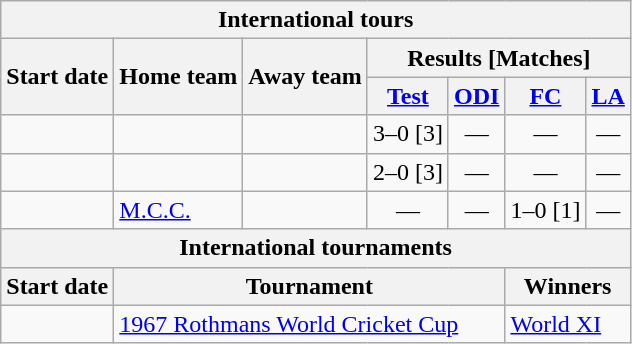<table class="wikitable">
<tr>
<th colspan="7">International tours</th>
</tr>
<tr>
<th rowspan="2">Start date</th>
<th rowspan="2">Home team</th>
<th rowspan="2">Away team</th>
<th colspan="4">Results [Matches]</th>
</tr>
<tr>
<th><a href='#'>Test</a></th>
<th><a href='#'>ODI</a></th>
<th><a href='#'>FC</a></th>
<th><a href='#'>LA</a></th>
</tr>
<tr>
<td><a href='#'></a></td>
<td></td>
<td></td>
<td>3–0 [3]</td>
<td ; style="text-align:center">—</td>
<td ; style="text-align:center">—</td>
<td ; style="text-align:center">—</td>
</tr>
<tr>
<td><a href='#'></a></td>
<td></td>
<td></td>
<td>2–0 [3]</td>
<td ; style="text-align:center">—</td>
<td ; style="text-align:center">—</td>
<td ; style="text-align:center">—</td>
</tr>
<tr>
<td><a href='#'></a></td>
<td><a href='#'>M.C.C.</a></td>
<td></td>
<td ; style="text-align:center">—</td>
<td ; style="text-align:center">—</td>
<td>1–0 [1]</td>
<td ; style="text-align:center">—</td>
</tr>
<tr>
<th colspan="7">International tournaments</th>
</tr>
<tr>
<th>Start date</th>
<th colspan="4">Tournament</th>
<th colspan="2">Winners</th>
</tr>
<tr>
<td><a href='#'></a></td>
<td colspan="4"> <a href='#'>1967 Rothmans World Cricket Cup</a></td>
<td colspan="2"><a href='#'>World XI</a></td>
</tr>
</table>
